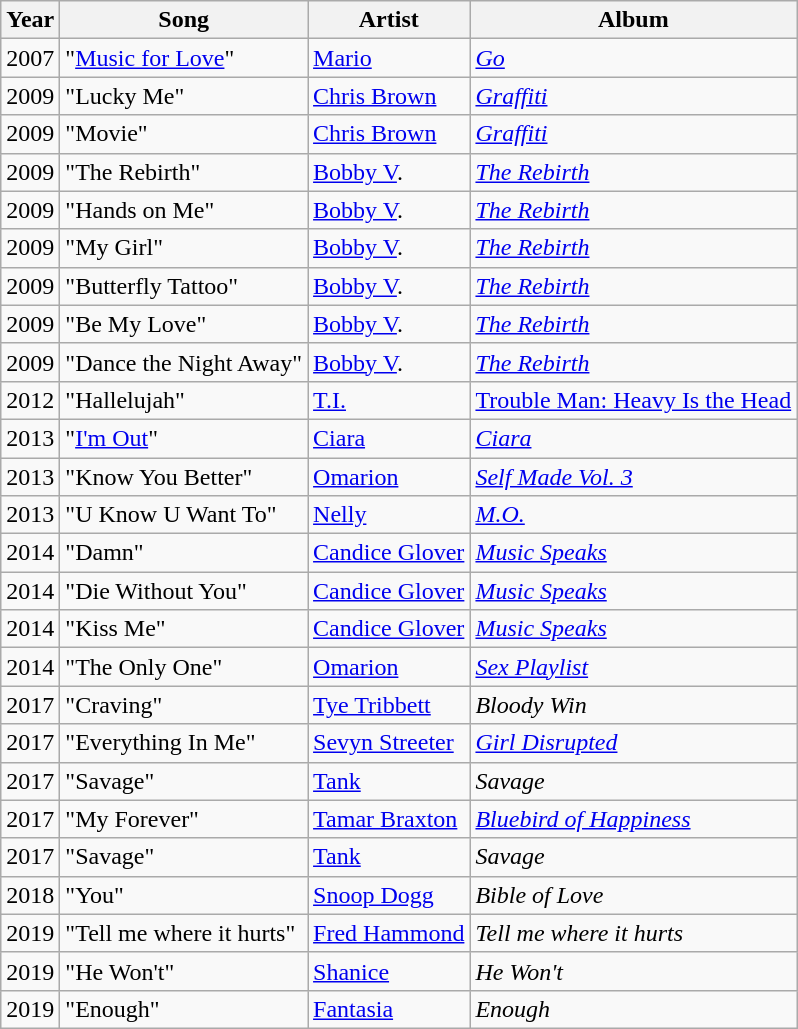<table class="wikitable">
<tr>
<th>Year</th>
<th>Song</th>
<th>Artist</th>
<th>Album</th>
</tr>
<tr>
<td>2007</td>
<td>"<a href='#'>Music for Love</a>"</td>
<td><a href='#'>Mario</a></td>
<td><em><a href='#'>Go</a></em></td>
</tr>
<tr>
<td>2009</td>
<td>"Lucky Me"</td>
<td><a href='#'>Chris Brown</a></td>
<td><em><a href='#'>Graffiti</a></em></td>
</tr>
<tr>
<td>2009</td>
<td>"Movie"</td>
<td><a href='#'>Chris Brown</a></td>
<td><em><a href='#'>Graffiti</a></em></td>
</tr>
<tr>
<td>2009</td>
<td>"The Rebirth"</td>
<td><a href='#'>Bobby V</a>.</td>
<td><em><a href='#'>The Rebirth</a></em></td>
</tr>
<tr>
<td>2009</td>
<td>"Hands on Me"</td>
<td><a href='#'>Bobby V</a>.</td>
<td><em><a href='#'>The Rebirth</a></em></td>
</tr>
<tr>
<td>2009</td>
<td>"My Girl"</td>
<td><a href='#'>Bobby V</a>.</td>
<td><em><a href='#'>The Rebirth</a></em></td>
</tr>
<tr>
<td>2009</td>
<td>"Butterfly Tattoo"</td>
<td><a href='#'>Bobby V</a>.</td>
<td><em><a href='#'>The Rebirth</a></em></td>
</tr>
<tr>
<td>2009</td>
<td>"Be My Love"</td>
<td><a href='#'>Bobby V</a>.</td>
<td><em><a href='#'>The Rebirth</a></em></td>
</tr>
<tr>
<td>2009</td>
<td>"Dance the Night Away"</td>
<td><a href='#'>Bobby V</a>.</td>
<td><em><a href='#'>The Rebirth</a></em></td>
</tr>
<tr>
<td>2012</td>
<td>"Hallelujah"</td>
<td><a href='#'>T.I.</a></td>
<td><a href='#'>Trouble Man: Heavy Is the Head</a></td>
</tr>
<tr>
<td>2013</td>
<td>"<a href='#'>I'm Out</a>"</td>
<td><a href='#'>Ciara</a></td>
<td><em><a href='#'>Ciara</a></em></td>
</tr>
<tr>
<td>2013</td>
<td>"Know You Better"</td>
<td><a href='#'>Omarion</a></td>
<td><em><a href='#'>Self Made Vol. 3</a></em></td>
</tr>
<tr>
<td>2013</td>
<td>"U Know U Want To"</td>
<td><a href='#'>Nelly</a></td>
<td><em><a href='#'>M.O.</a></em></td>
</tr>
<tr>
<td>2014</td>
<td>"Damn"</td>
<td><a href='#'>Candice Glover</a></td>
<td><em><a href='#'>Music Speaks</a></em></td>
</tr>
<tr>
<td>2014</td>
<td>"Die Without You"</td>
<td><a href='#'>Candice Glover</a></td>
<td><em><a href='#'>Music Speaks</a></em></td>
</tr>
<tr>
<td>2014</td>
<td>"Kiss Me"</td>
<td><a href='#'>Candice Glover</a></td>
<td><em><a href='#'>Music Speaks</a></em></td>
</tr>
<tr>
<td>2014</td>
<td>"The Only One"</td>
<td><a href='#'>Omarion</a></td>
<td><em><a href='#'>Sex Playlist</a></em></td>
</tr>
<tr>
<td>2017</td>
<td>"Craving"</td>
<td><a href='#'>Tye Tribbett</a></td>
<td><em>Bloody Win</em></td>
</tr>
<tr>
<td>2017</td>
<td>"Everything In Me"</td>
<td><a href='#'>Sevyn Streeter</a></td>
<td><em><a href='#'>Girl Disrupted</a></em></td>
</tr>
<tr>
<td>2017</td>
<td>"Savage"</td>
<td><a href='#'>Tank</a></td>
<td><em>Savage</em></td>
</tr>
<tr>
<td>2017</td>
<td>"My Forever"</td>
<td><a href='#'>Tamar Braxton</a></td>
<td><em><a href='#'>Bluebird of Happiness</a></em></td>
</tr>
<tr>
<td>2017</td>
<td>"Savage"</td>
<td><a href='#'>Tank</a></td>
<td><em>Savage</em></td>
</tr>
<tr>
<td>2018</td>
<td>"You"</td>
<td><a href='#'>Snoop Dogg</a></td>
<td><em>Bible of Love</em></td>
</tr>
<tr>
<td>2019</td>
<td>"Tell me where it hurts"</td>
<td><a href='#'>Fred Hammond</a></td>
<td><em>Tell me where it hurts</em></td>
</tr>
<tr>
<td>2019</td>
<td>"He Won't"</td>
<td><a href='#'>Shanice</a></td>
<td><em>He Won't</em></td>
</tr>
<tr>
<td>2019</td>
<td>"Enough"</td>
<td><a href='#'>Fantasia</a></td>
<td><em>Enough</em></td>
</tr>
</table>
